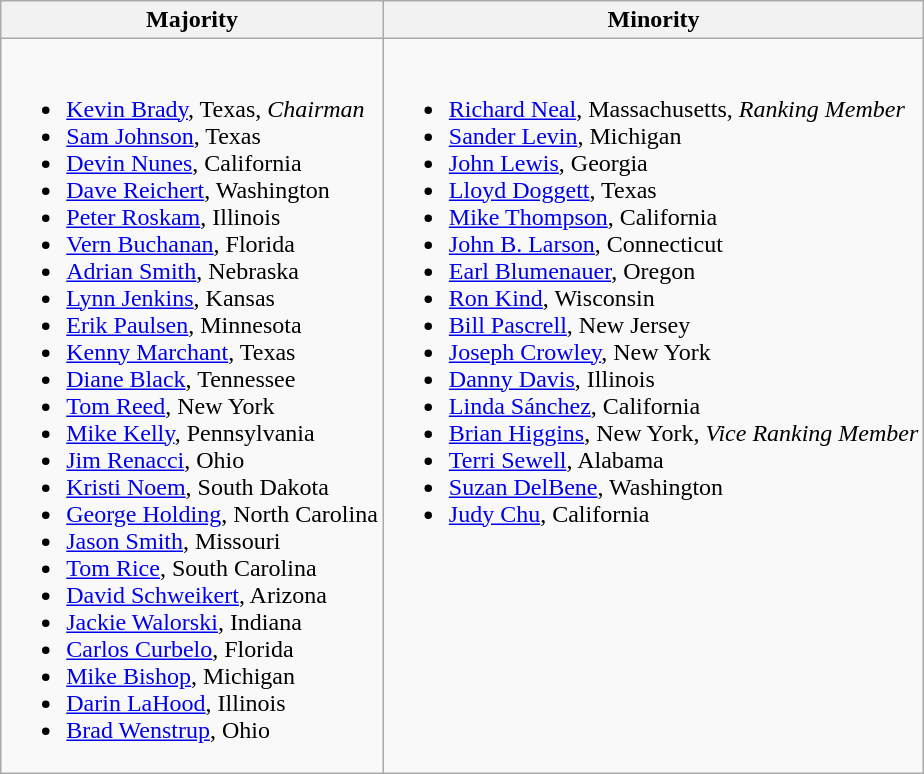<table class=wikitable>
<tr>
<th>Majority</th>
<th>Minority</th>
</tr>
<tr>
<td valign=top ><br><ul><li><a href='#'>Kevin Brady</a>, Texas, <em>Chairman</em></li><li><a href='#'>Sam Johnson</a>, Texas</li><li><a href='#'>Devin Nunes</a>, California</li><li><a href='#'>Dave Reichert</a>, Washington</li><li><a href='#'>Peter Roskam</a>, Illinois</li><li><a href='#'>Vern Buchanan</a>, Florida</li><li><a href='#'>Adrian Smith</a>, Nebraska</li><li><a href='#'>Lynn Jenkins</a>, Kansas</li><li><a href='#'>Erik Paulsen</a>, Minnesota</li><li><a href='#'>Kenny Marchant</a>, Texas</li><li><a href='#'>Diane Black</a>, Tennessee</li><li><a href='#'>Tom Reed</a>, New York</li><li><a href='#'>Mike Kelly</a>, Pennsylvania</li><li><a href='#'>Jim Renacci</a>, Ohio</li><li><a href='#'>Kristi Noem</a>, South Dakota</li><li><a href='#'>George Holding</a>, North Carolina</li><li><a href='#'>Jason Smith</a>, Missouri</li><li><a href='#'>Tom Rice</a>, South Carolina</li><li><a href='#'>David Schweikert</a>, Arizona</li><li><a href='#'>Jackie Walorski</a>, Indiana</li><li><a href='#'>Carlos Curbelo</a>, Florida</li><li><a href='#'>Mike Bishop</a>, Michigan</li><li><a href='#'>Darin LaHood</a>, Illinois</li><li><a href='#'>Brad Wenstrup</a>, Ohio</li></ul></td>
<td valign=top ><br><ul><li><a href='#'>Richard Neal</a>, Massachusetts, <em>Ranking Member</em></li><li><a href='#'>Sander Levin</a>, Michigan</li><li><a href='#'>John Lewis</a>, Georgia</li><li><a href='#'>Lloyd Doggett</a>, Texas</li><li><a href='#'>Mike Thompson</a>, California</li><li><a href='#'>John B. Larson</a>, Connecticut</li><li><a href='#'>Earl Blumenauer</a>, Oregon</li><li><a href='#'>Ron Kind</a>, Wisconsin</li><li><a href='#'>Bill Pascrell</a>, New Jersey</li><li><a href='#'>Joseph Crowley</a>, New York</li><li><a href='#'>Danny Davis</a>, Illinois</li><li><a href='#'>Linda Sánchez</a>, California</li><li><a href='#'>Brian Higgins</a>, New York, <em>Vice Ranking Member</em></li><li><a href='#'>Terri Sewell</a>, Alabama</li><li><a href='#'>Suzan DelBene</a>, Washington</li><li><a href='#'>Judy Chu</a>, California</li></ul></td>
</tr>
</table>
